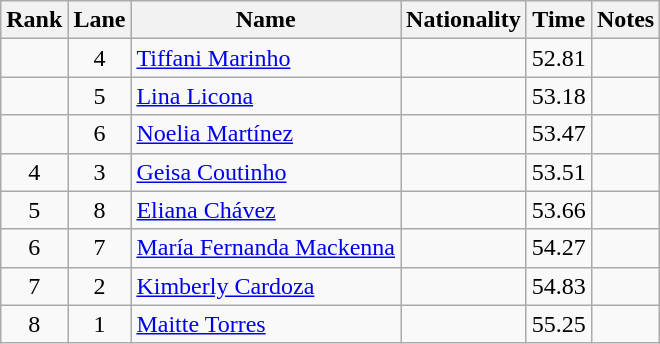<table class="wikitable sortable" style="text-align:center">
<tr>
<th>Rank</th>
<th>Lane</th>
<th>Name</th>
<th>Nationality</th>
<th>Time</th>
<th>Notes</th>
</tr>
<tr>
<td></td>
<td>4</td>
<td align=left><a href='#'>Tiffani Marinho</a></td>
<td align=left></td>
<td>52.81</td>
<td></td>
</tr>
<tr>
<td></td>
<td>5</td>
<td align=left><a href='#'>Lina Licona</a></td>
<td align=left></td>
<td>53.18</td>
<td></td>
</tr>
<tr>
<td></td>
<td>6</td>
<td align=left><a href='#'>Noelia Martínez</a></td>
<td align=left></td>
<td>53.47</td>
<td></td>
</tr>
<tr>
<td>4</td>
<td>3</td>
<td align=left><a href='#'>Geisa Coutinho</a></td>
<td align=left></td>
<td>53.51</td>
<td></td>
</tr>
<tr>
<td>5</td>
<td>8</td>
<td align=left><a href='#'>Eliana Chávez</a></td>
<td align=left></td>
<td>53.66</td>
<td></td>
</tr>
<tr>
<td>6</td>
<td>7</td>
<td align=left><a href='#'>María Fernanda Mackenna</a></td>
<td align=left></td>
<td>54.27</td>
<td></td>
</tr>
<tr>
<td>7</td>
<td>2</td>
<td align=left><a href='#'>Kimberly Cardoza</a></td>
<td align=left></td>
<td>54.83</td>
<td></td>
</tr>
<tr>
<td>8</td>
<td>1</td>
<td align=left><a href='#'>Maitte Torres</a></td>
<td align=left></td>
<td>55.25</td>
<td></td>
</tr>
</table>
